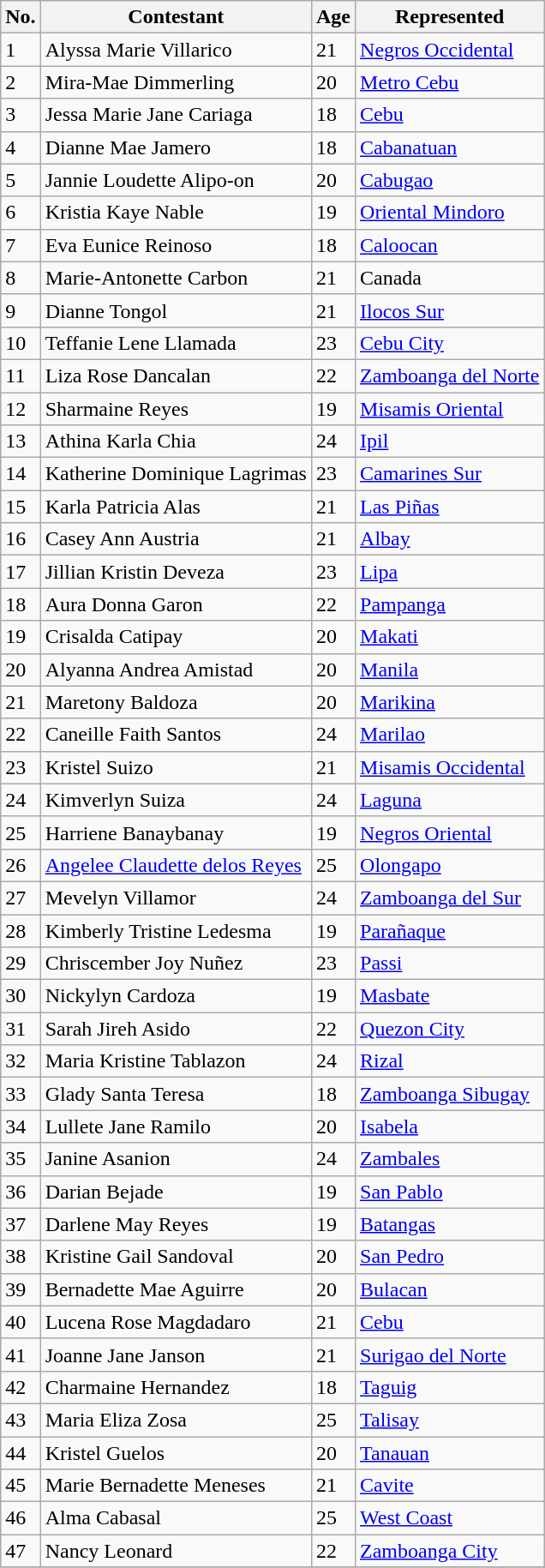<table class="sortable wikitable">
<tr>
<th>No.</th>
<th>Contestant</th>
<th>Age</th>
<th>Represented</th>
</tr>
<tr>
<td>1</td>
<td>Alyssa Marie Villarico</td>
<td>21</td>
<td><a href='#'>Negros Occidental</a></td>
</tr>
<tr>
<td>2</td>
<td>Mira-Mae Dimmerling</td>
<td>20</td>
<td><a href='#'>Metro Cebu</a></td>
</tr>
<tr>
<td>3</td>
<td>Jessa Marie Jane Cariaga</td>
<td>18</td>
<td><a href='#'>Cebu</a></td>
</tr>
<tr>
<td>4</td>
<td>Dianne Mae Jamero</td>
<td>18</td>
<td><a href='#'>Cabanatuan</a></td>
</tr>
<tr>
<td>5</td>
<td>Jannie Loudette Alipo-on</td>
<td>20</td>
<td><a href='#'>Cabugao</a></td>
</tr>
<tr>
<td>6</td>
<td>Kristia Kaye Nable</td>
<td>19</td>
<td><a href='#'>Oriental Mindoro</a></td>
</tr>
<tr>
<td>7</td>
<td>Eva Eunice Reinoso</td>
<td>18</td>
<td><a href='#'>Caloocan</a></td>
</tr>
<tr>
<td>8</td>
<td>Marie-Antonette Carbon</td>
<td>21</td>
<td>Canada</td>
</tr>
<tr>
<td>9</td>
<td>Dianne Tongol</td>
<td>21</td>
<td><a href='#'>Ilocos Sur</a></td>
</tr>
<tr>
<td>10</td>
<td>Teffanie Lene Llamada</td>
<td>23</td>
<td><a href='#'>Cebu City</a></td>
</tr>
<tr>
<td>11</td>
<td>Liza Rose Dancalan</td>
<td>22</td>
<td><a href='#'>Zamboanga del Norte</a></td>
</tr>
<tr>
<td>12</td>
<td>Sharmaine Reyes</td>
<td>19</td>
<td><a href='#'>Misamis Oriental</a></td>
</tr>
<tr>
<td>13</td>
<td>Athina Karla Chia</td>
<td>24</td>
<td><a href='#'>Ipil</a></td>
</tr>
<tr>
<td>14</td>
<td>Katherine Dominique Lagrimas</td>
<td>23</td>
<td><a href='#'>Camarines Sur</a></td>
</tr>
<tr>
<td>15</td>
<td>Karla Patricia Alas</td>
<td>21</td>
<td><a href='#'>Las Piñas</a></td>
</tr>
<tr>
<td>16</td>
<td>Casey Ann Austria</td>
<td>21</td>
<td><a href='#'>Albay</a></td>
</tr>
<tr>
<td>17</td>
<td>Jillian Kristin Deveza</td>
<td>23</td>
<td><a href='#'>Lipa</a></td>
</tr>
<tr>
<td>18</td>
<td>Aura Donna Garon</td>
<td>22</td>
<td><a href='#'>Pampanga</a></td>
</tr>
<tr>
<td>19</td>
<td>Crisalda Catipay</td>
<td>20</td>
<td><a href='#'>Makati</a></td>
</tr>
<tr>
<td>20</td>
<td>Alyanna Andrea Amistad</td>
<td>20</td>
<td><a href='#'>Manila</a></td>
</tr>
<tr>
<td>21</td>
<td>Maretony Baldoza</td>
<td>20</td>
<td><a href='#'>Marikina</a></td>
</tr>
<tr>
<td>22</td>
<td>Caneille Faith Santos</td>
<td>24</td>
<td><a href='#'>Marilao</a></td>
</tr>
<tr>
<td>23</td>
<td>Kristel Suizo</td>
<td>21</td>
<td><a href='#'>Misamis Occidental</a></td>
</tr>
<tr>
<td>24</td>
<td>Kimverlyn Suiza</td>
<td>24</td>
<td><a href='#'>Laguna</a></td>
</tr>
<tr>
<td>25</td>
<td>Harriene Banaybanay</td>
<td>19</td>
<td><a href='#'>Negros Oriental</a></td>
</tr>
<tr>
<td>26</td>
<td><a href='#'>Angelee Claudette delos Reyes</a></td>
<td>25</td>
<td><a href='#'>Olongapo</a></td>
</tr>
<tr>
<td>27</td>
<td>Mevelyn Villamor</td>
<td>24</td>
<td><a href='#'>Zamboanga del Sur</a></td>
</tr>
<tr>
<td>28</td>
<td>Kimberly Tristine Ledesma</td>
<td>19</td>
<td><a href='#'>Parañaque</a></td>
</tr>
<tr>
<td>29</td>
<td>Chriscember Joy Nuñez</td>
<td>23</td>
<td><a href='#'>Passi</a></td>
</tr>
<tr>
<td>30</td>
<td>Nickylyn Cardoza</td>
<td>19</td>
<td><a href='#'>Masbate</a></td>
</tr>
<tr>
<td>31</td>
<td>Sarah Jireh Asido</td>
<td>22</td>
<td><a href='#'>Quezon City</a></td>
</tr>
<tr>
<td>32</td>
<td>Maria Kristine Tablazon</td>
<td>24</td>
<td><a href='#'>Rizal</a></td>
</tr>
<tr>
<td>33</td>
<td>Glady Santa Teresa</td>
<td>18</td>
<td><a href='#'>Zamboanga Sibugay</a></td>
</tr>
<tr>
<td>34</td>
<td>Lullete Jane Ramilo</td>
<td>20</td>
<td><a href='#'>Isabela</a></td>
</tr>
<tr>
<td>35</td>
<td>Janine Asanion</td>
<td>24</td>
<td><a href='#'>Zambales</a></td>
</tr>
<tr>
<td>36</td>
<td>Darian Bejade</td>
<td>19</td>
<td><a href='#'>San Pablo</a></td>
</tr>
<tr>
<td>37</td>
<td>Darlene May Reyes</td>
<td>19</td>
<td><a href='#'>Batangas</a></td>
</tr>
<tr>
<td>38</td>
<td>Kristine Gail Sandoval</td>
<td>20</td>
<td><a href='#'>San Pedro</a></td>
</tr>
<tr>
<td>39</td>
<td>Bernadette Mae Aguirre</td>
<td>20</td>
<td><a href='#'>Bulacan</a></td>
</tr>
<tr>
<td>40</td>
<td>Lucena Rose Magdadaro</td>
<td>21</td>
<td><a href='#'>Cebu</a></td>
</tr>
<tr>
<td>41</td>
<td>Joanne Jane Janson</td>
<td>21</td>
<td><a href='#'>Surigao del Norte</a></td>
</tr>
<tr>
<td>42</td>
<td>Charmaine Hernandez</td>
<td>18</td>
<td><a href='#'>Taguig</a></td>
</tr>
<tr>
<td>43</td>
<td>Maria Eliza Zosa</td>
<td>25</td>
<td><a href='#'>Talisay</a></td>
</tr>
<tr>
<td>44</td>
<td>Kristel Guelos</td>
<td>20</td>
<td><a href='#'>Tanauan</a></td>
</tr>
<tr>
<td>45</td>
<td>Marie Bernadette Meneses</td>
<td>21</td>
<td><a href='#'>Cavite</a></td>
</tr>
<tr>
<td>46</td>
<td>Alma Cabasal</td>
<td>25</td>
<td><a href='#'>West Coast</a></td>
</tr>
<tr>
<td>47</td>
<td>Nancy Leonard</td>
<td>22</td>
<td><a href='#'>Zamboanga City</a></td>
</tr>
<tr>
</tr>
</table>
